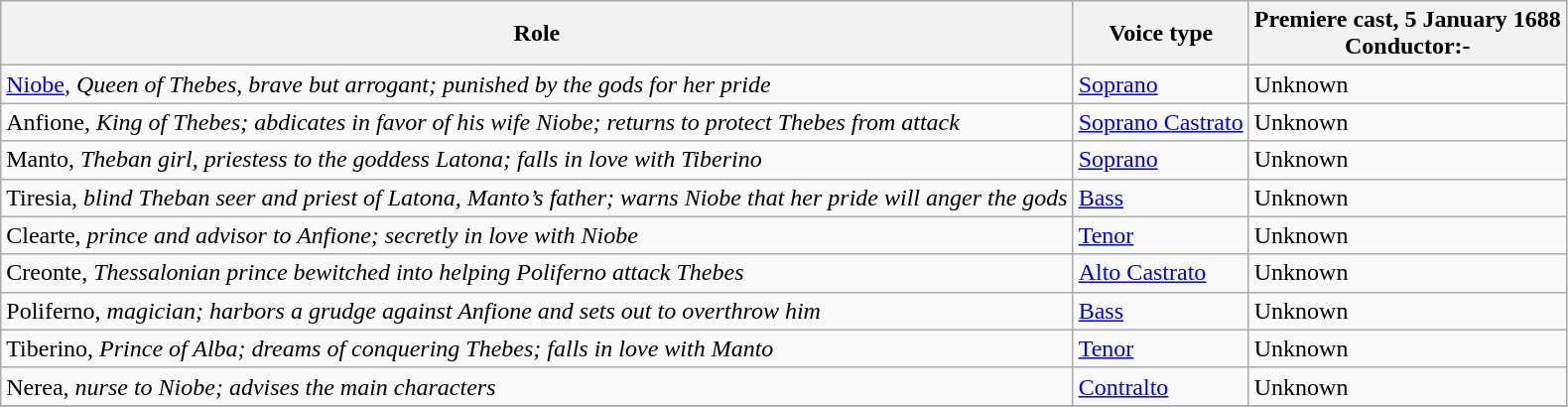<table class="wikitable">
<tr>
<th>Role</th>
<th>Voice type</th>
<th>Premiere cast, 5 January 1688<br>Conductor:-</th>
</tr>
<tr>
<td><a href='#'>Niobe</a>, <em>Queen of Thebes, brave but arrogant; punished by the gods for her pride</em></td>
<td><a href='#'>Soprano</a></td>
<td>Unknown</td>
</tr>
<tr>
<td>Anfione, <em>King of Thebes; abdicates in favor of his wife Niobe; returns to protect Thebes from attack</em></td>
<td><a href='#'>Soprano Castrato</a></td>
<td>Unknown</td>
</tr>
<tr>
<td>Manto, <em>Theban girl, priestess to the goddess Latona; falls in love with Tiberino</em></td>
<td><a href='#'>Soprano</a></td>
<td>Unknown</td>
</tr>
<tr>
<td>Tiresia, <em>blind Theban seer and priest of Latona, Manto’s father; warns Niobe that her pride will anger the gods</em></td>
<td><a href='#'>Bass</a></td>
<td>Unknown</td>
</tr>
<tr>
<td>Clearte, <em>prince and advisor to Anfione; secretly in love with Niobe</em></td>
<td><a href='#'>Tenor</a></td>
<td>Unknown</td>
</tr>
<tr>
<td>Creonte, <em>Thessalonian prince bewitched into helping Poliferno attack Thebes</em></td>
<td><a href='#'>Alto Castrato</a></td>
<td>Unknown</td>
</tr>
<tr>
<td>Poliferno, <em>magician; harbors a grudge against Anfione and sets out to overthrow him</em></td>
<td><a href='#'>Bass</a></td>
<td>Unknown</td>
</tr>
<tr>
<td>Tiberino, <em>Prince of Alba; dreams of conquering Thebes; falls in love with Manto</em></td>
<td><a href='#'>Tenor</a></td>
<td>Unknown</td>
</tr>
<tr>
<td>Nerea, <em>nurse to Niobe; advises the main characters</em></td>
<td><a href='#'>Contralto</a></td>
<td>Unknown</td>
</tr>
<tr>
</tr>
</table>
